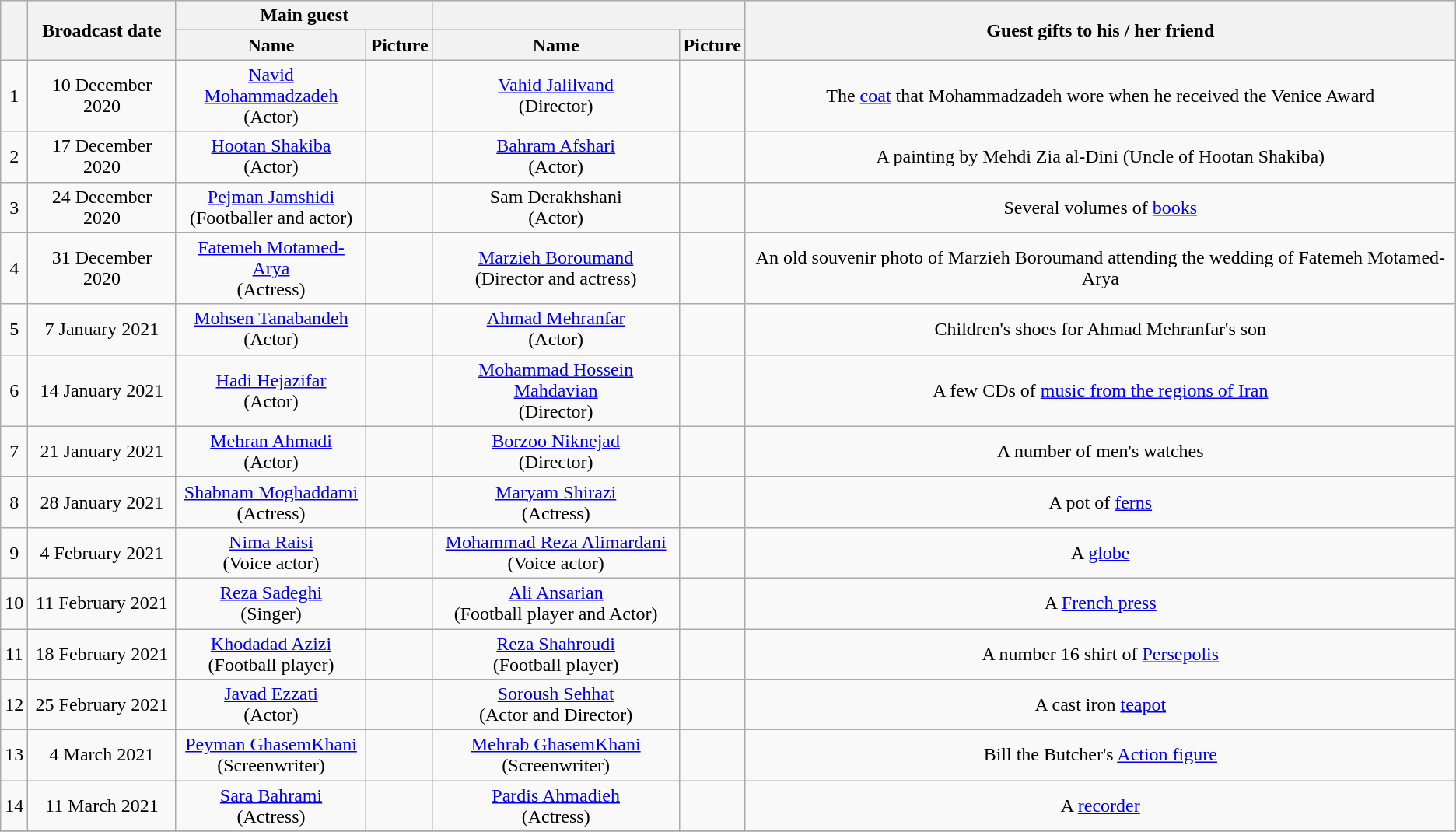<table class="wikitable" style="text-align: center">
<tr>
<th rowspan="2"></th>
<th rowspan="2">Broadcast date</th>
<th colspan=2>Main guest</th>
<th colspan=2></th>
<th rowspan="2">Guest gifts to his / her friend</th>
</tr>
<tr>
<th>Name</th>
<th>Picture</th>
<th>Name</th>
<th>Picture</th>
</tr>
<tr>
<td>1</td>
<td>10 December 2020</td>
<td><a href='#'>Navid Mohammadzadeh</a><br>(Actor)</td>
<td></td>
<td><a href='#'>Vahid Jalilvand</a><br>(Director)</td>
<td></td>
<td>The <a href='#'>coat</a> that Mohammadzadeh wore when he received the Venice Award</td>
</tr>
<tr>
<td>2</td>
<td>17 December 2020</td>
<td><a href='#'>Hootan Shakiba</a><br>(Actor)</td>
<td></td>
<td><a href='#'>Bahram Afshari</a><br>(Actor)</td>
<td></td>
<td>A painting by Mehdi Zia al-Dini (Uncle of Hootan Shakiba)</td>
</tr>
<tr>
<td>3</td>
<td>24 December 2020</td>
<td><a href='#'>Pejman Jamshidi</a><br>(Footballer and actor)</td>
<td></td>
<td>Sam Derakhshani<br>(Actor)</td>
<td></td>
<td>Several volumes of <a href='#'>books</a></td>
</tr>
<tr>
<td>4</td>
<td>31 December 2020</td>
<td><a href='#'>Fatemeh Motamed-Arya</a><br>(Actress)</td>
<td></td>
<td><a href='#'>Marzieh Boroumand</a><br>(Director and actress)</td>
<td></td>
<td>An old souvenir photo of Marzieh Boroumand attending the wedding of Fatemeh Motamed-Arya</td>
</tr>
<tr>
<td>5</td>
<td>7 January 2021</td>
<td><a href='#'>Mohsen Tanabandeh</a><br>(Actor)</td>
<td></td>
<td><a href='#'>Ahmad Mehranfar</a><br>(Actor)</td>
<td></td>
<td>Children's shoes for Ahmad Mehranfar's son</td>
</tr>
<tr>
<td>6</td>
<td>14 January 2021</td>
<td><a href='#'>Hadi Hejazifar</a><br>(Actor)</td>
<td></td>
<td><a href='#'>Mohammad Hossein Mahdavian</a><br>(Director)</td>
<td></td>
<td>A few CDs of <a href='#'>music from the regions of Iran</a></td>
</tr>
<tr>
<td>7</td>
<td>21 January 2021</td>
<td><a href='#'>Mehran Ahmadi</a><br>(Actor)</td>
<td></td>
<td><a href='#'>Borzoo Niknejad</a><br>(Director)</td>
<td></td>
<td>A number of men's watches</td>
</tr>
<tr>
<td>8</td>
<td>28 January 2021</td>
<td><a href='#'>Shabnam Moghaddami</a><br>(Actress)</td>
<td></td>
<td><a href='#'>Maryam Shirazi</a><br>(Actress)</td>
<td></td>
<td>A pot of <a href='#'>ferns</a></td>
</tr>
<tr>
<td>9</td>
<td>4 February 2021</td>
<td><a href='#'>Nima Raisi</a><br>(Voice actor)</td>
<td></td>
<td><a href='#'>Mohammad Reza Alimardani</a><br>(Voice actor)</td>
<td></td>
<td>A <a href='#'>globe</a></td>
</tr>
<tr>
<td>10</td>
<td>11 February 2021</td>
<td><a href='#'>Reza Sadeghi</a><br>(Singer)</td>
<td></td>
<td><a href='#'>Ali Ansarian</a><br>(Football player and Actor)</td>
<td></td>
<td>A <a href='#'>French press</a></td>
</tr>
<tr>
<td>11</td>
<td>18 February 2021</td>
<td><a href='#'>Khodadad Azizi</a><br>(Football player)</td>
<td></td>
<td><a href='#'>Reza Shahroudi</a><br>(Football player)</td>
<td></td>
<td>A number 16 shirt of <a href='#'>Persepolis</a></td>
</tr>
<tr>
<td>12</td>
<td>25 February 2021</td>
<td><a href='#'>Javad Ezzati</a><br>(Actor)</td>
<td></td>
<td><a href='#'>Soroush Sehhat</a><br>(Actor and Director)</td>
<td></td>
<td>A cast iron <a href='#'>teapot</a></td>
</tr>
<tr>
<td>13</td>
<td>4 March 2021</td>
<td><a href='#'>Peyman GhasemKhani</a><br>(Screenwriter)</td>
<td></td>
<td><a href='#'>Mehrab GhasemKhani</a><br>(Screenwriter)</td>
<td></td>
<td>Bill the Butcher's <a href='#'>Action figure</a></td>
</tr>
<tr>
<td>14</td>
<td>11 March 2021</td>
<td><a href='#'>Sara Bahrami</a><br>(Actress)</td>
<td></td>
<td><a href='#'>Pardis Ahmadieh</a><br>(Actress)</td>
<td></td>
<td>A <a href='#'>recorder</a></td>
</tr>
<tr>
</tr>
</table>
